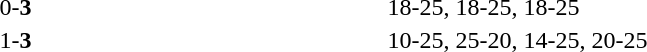<table>
<tr>
<th width=200></th>
<th width=80></th>
<th width=200></th>
<th width=220></th>
</tr>
<tr>
<td align=right></td>
<td align=center>0-<strong>3</strong></td>
<td><strong></strong></td>
<td>18-25, 18-25, 18-25</td>
</tr>
<tr>
<td align=right></td>
<td align=center>1-<strong>3</strong></td>
<td><strong></strong></td>
<td>10-25, 25-20, 14-25, 20-25</td>
</tr>
</table>
